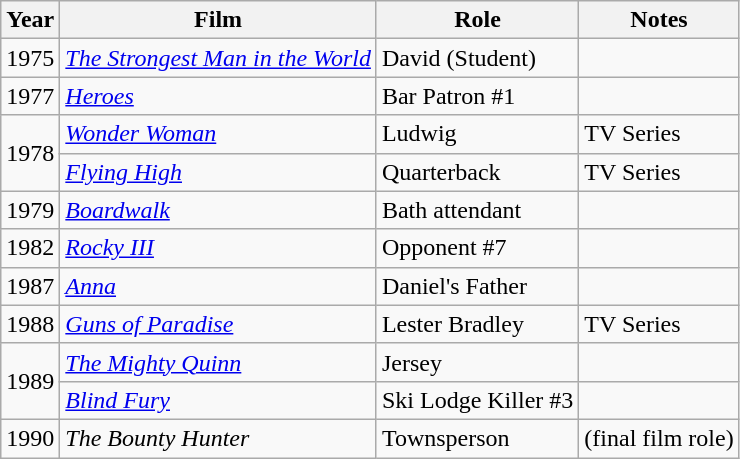<table class="wikitable sortable">
<tr>
<th>Year</th>
<th>Film</th>
<th>Role</th>
<th>Notes</th>
</tr>
<tr>
<td>1975</td>
<td><em><a href='#'>The Strongest Man in the World</a></em></td>
<td>David (Student)</td>
<td></td>
</tr>
<tr>
<td>1977</td>
<td><em><a href='#'>Heroes</a></em></td>
<td>Bar Patron #1</td>
<td></td>
</tr>
<tr>
<td rowspan="2">1978</td>
<td><em><a href='#'>Wonder Woman</a></em></td>
<td>Ludwig</td>
<td>TV Series</td>
</tr>
<tr>
<td><em><a href='#'>Flying High</a></em></td>
<td>Quarterback</td>
<td>TV Series</td>
</tr>
<tr>
<td>1979</td>
<td><em><a href='#'>Boardwalk</a></em></td>
<td>Bath attendant</td>
<td></td>
</tr>
<tr>
<td>1982</td>
<td><em><a href='#'>Rocky III</a></em></td>
<td>Opponent #7</td>
<td></td>
</tr>
<tr>
<td>1987</td>
<td><em><a href='#'>Anna</a></em></td>
<td>Daniel's Father</td>
<td></td>
</tr>
<tr>
<td>1988</td>
<td><em><a href='#'>Guns of Paradise</a></em></td>
<td>Lester Bradley</td>
<td>TV Series</td>
</tr>
<tr>
<td rowspan="2">1989</td>
<td><em><a href='#'>The Mighty Quinn</a></em></td>
<td>Jersey</td>
<td></td>
</tr>
<tr>
<td><em><a href='#'>Blind Fury</a></em></td>
<td>Ski Lodge Killer #3</td>
<td></td>
</tr>
<tr>
<td>1990</td>
<td><em>The Bounty Hunter</em></td>
<td>Townsperson</td>
<td>(final film role)</td>
</tr>
</table>
